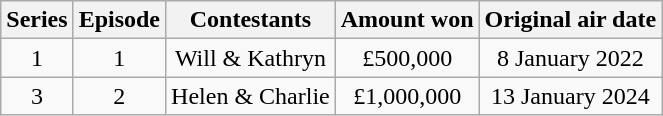<table class="wikitable" style="text-align:center">
<tr>
<th>Series</th>
<th>Episode</th>
<th>Contestants</th>
<th>Amount won</th>
<th>Original air date</th>
</tr>
<tr>
<td>1</td>
<td>1</td>
<td>Will & Kathryn</td>
<td>£500,000</td>
<td>8 January 2022</td>
</tr>
<tr>
<td>3</td>
<td>2</td>
<td>Helen & Charlie</td>
<td>£1,000,000</td>
<td>13 January 2024</td>
</tr>
</table>
